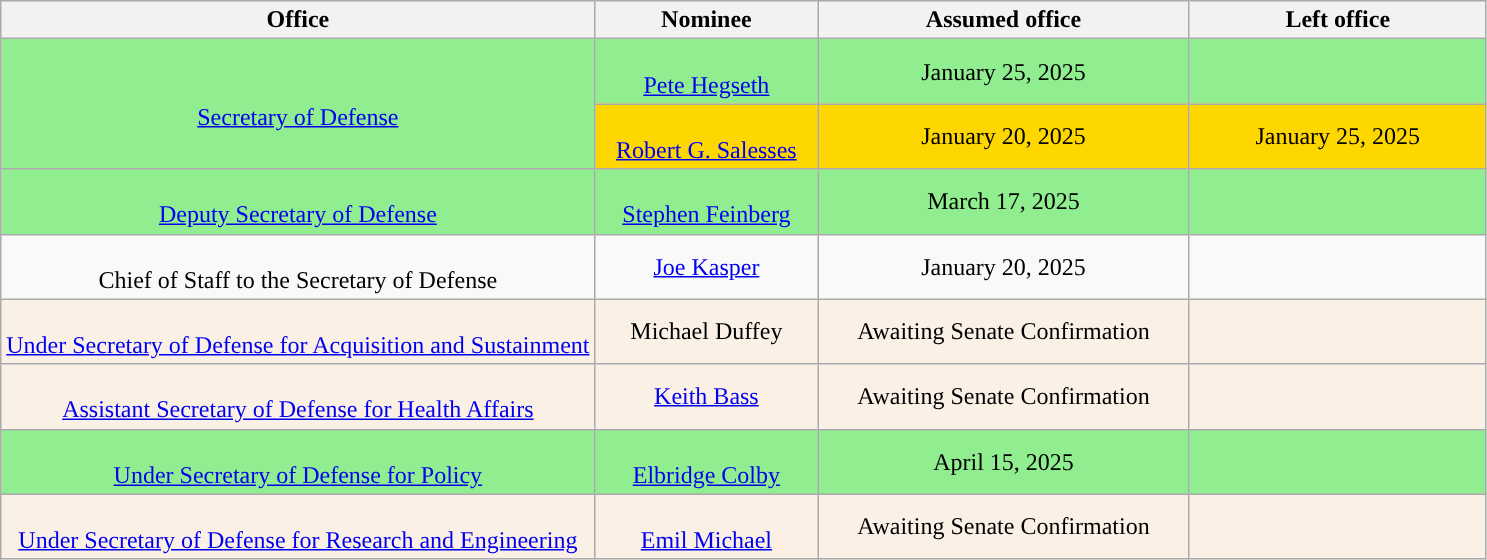<table class="wikitable sortable" style="text-align:center">
<tr>
<th style="width:40%;">Office</th>
<th style="width:15%;">Nominee</th>
<th style="width:25%;" data-sort-="" type="date">Assumed office</th>
<th style="width:20%;" data-sort-="" type="date">Left office</th>
</tr>
<tr style="background:lightgreen">
<td rowspan="2"><br><a href='#'>Secretary of Defense</a></td>
<td><br><a href='#'>Pete Hegseth</a></td>
<td>January 25, 2025</td>
<td></td>
</tr>
<tr style="background:gold">
<td><br><a href='#'>Robert G. Salesses</a></td>
<td>January 20, 2025</td>
<td>January 25, 2025</td>
</tr>
<tr style="background:lightgreen">
<td><br><a href='#'>Deputy Secretary of Defense</a></td>
<td><br><a href='#'>Stephen Feinberg</a></td>
<td>March 17, 2025</td>
<td></td>
</tr>
<tr>
<td><br>Chief of Staff to the Secretary of Defense</td>
<td><a href='#'>Joe Kasper</a></td>
<td>January 20, 2025</td>
<td></td>
</tr>
<tr style="background:linen">
<td><br><a href='#'>Under Secretary of Defense for Acquisition and Sustainment</a></td>
<td>Michael Duffey</td>
<td>Awaiting Senate Confirmation</td>
<td></td>
</tr>
<tr style="background:linen">
<td><br><a href='#'>Assistant Secretary of Defense for Health Affairs</a></td>
<td><a href='#'>Keith Bass</a></td>
<td>Awaiting Senate Confirmation</td>
<td></td>
</tr>
<tr style="background:lightgreen">
<td><br><a href='#'>Under Secretary of Defense for Policy</a></td>
<td><br><a href='#'>Elbridge Colby</a></td>
<td>April 15, 2025</td>
<td></td>
</tr>
<tr style="background:linen">
<td><br><a href='#'>Under Secretary of Defense for Research and Engineering</a></td>
<td><br><a href='#'>Emil Michael</a></td>
<td>Awaiting Senate Confirmation</td>
<td></td>
</tr>
</table>
